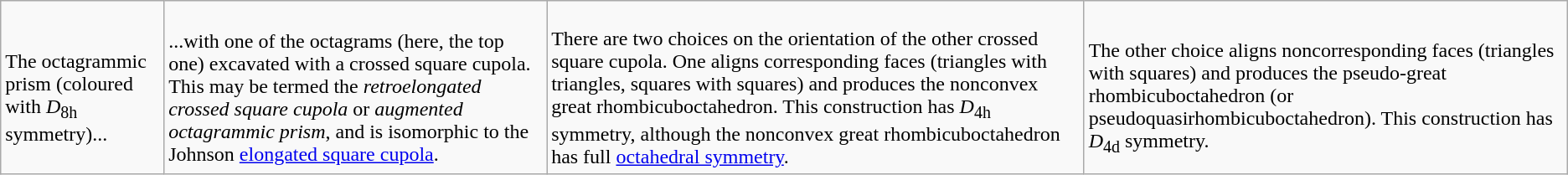<table class="wikitable">
<tr>
<td><br>The octagrammic prism (coloured with <em>D</em><sub>8h</sub> symmetry)...</td>
<td><br>...with one of the octagrams (here, the top one) excavated with a crossed square cupola. This may be termed the <em>retroelongated crossed square cupola</em> or <em>augmented octagrammic prism</em>, and is isomorphic to the Johnson <a href='#'>elongated square cupola</a>.</td>
<td><br>There are two choices on the orientation of the other crossed square cupola. One aligns corresponding faces (triangles with triangles, squares with squares) and produces the nonconvex great rhombicuboctahedron. This construction has <em>D</em><sub>4h</sub> symmetry, although the nonconvex great rhombicuboctahedron has full <a href='#'>octahedral symmetry</a>.</td>
<td><br>The other choice aligns noncorresponding faces (triangles with squares) and produces the pseudo-great rhombicuboctahedron (or pseudoquasirhombicuboctahedron). This construction has <em>D</em><sub>4d</sub> symmetry.</td>
</tr>
</table>
